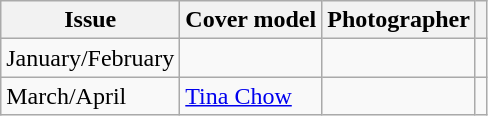<table class="sortable wikitable">
<tr>
<th>Issue</th>
<th>Cover model</th>
<th>Photographer</th>
<th></th>
</tr>
<tr>
<td>January/February</td>
<td></td>
<td></td>
<td></td>
</tr>
<tr>
<td>March/April</td>
<td><a href='#'>Tina Chow</a></td>
<td></td>
<td></td>
</tr>
</table>
